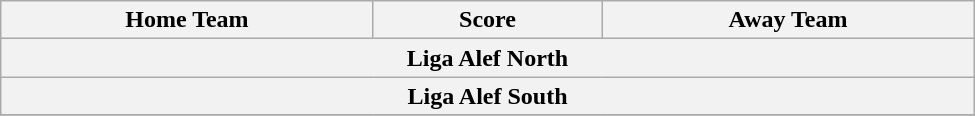<table class="wikitable" style="text-align: center; width:650px">
<tr>
<th scope=col width="200px">Home Team</th>
<th scope=col width="120px">Score</th>
<th scope=col width="200px">Away Team</th>
</tr>
<tr>
<th colspan="3">Liga Alef North<br>






</th>
</tr>
<tr>
<th colspan="3">Liga Alef South<br>






</th>
</tr>
<tr>
</tr>
</table>
